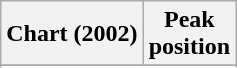<table class="wikitable sortable">
<tr>
<th align="left">Chart (2002)</th>
<th align="center">Peak<br>position</th>
</tr>
<tr>
</tr>
<tr>
</tr>
</table>
